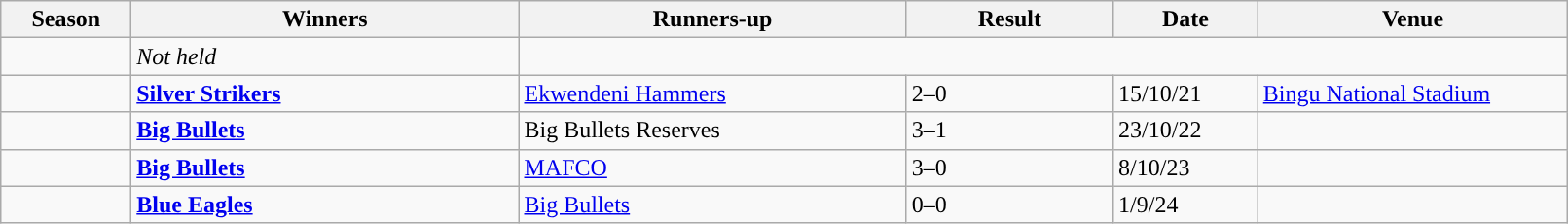<table class=wikitable style="width:85%">
<tr>
<th style="width:5%;">Season</th>
<th style="width:15%;">Winners</th>
<th style="width:15%;">Runners-up</th>
<th style="width:8%;">Result</th>
<th style="width:5%">Date</th>
<th style="width:12%;">Venue</th>
</tr>
<tr>
<td></td>
<td><em>Not held</em></td>
</tr>
<tr>
<td></td>
<td><strong><a href='#'>Silver Strikers</a></strong></td>
<td><a href='#'>Ekwendeni Hammers</a></td>
<td>2–0 </td>
<td>15/10/21</td>
<td><a href='#'>Bingu National Stadium</a></td>
</tr>
<tr>
<td></td>
<td><strong><a href='#'>Big Bullets</a></strong></td>
<td>Big Bullets Reserves</td>
<td>3–1</td>
<td>23/10/22</td>
<td></td>
</tr>
<tr>
<td></td>
<td><strong><a href='#'>Big Bullets</a></strong></td>
<td><a href='#'>MAFCO</a></td>
<td>3–0</td>
<td>8/10/23</td>
<td></td>
</tr>
<tr>
<td></td>
<td><strong><a href='#'>Blue Eagles</a></strong></td>
<td><a href='#'>Big Bullets</a></td>
<td>0–0 </td>
<td>1/9/24</td>
<td></td>
</tr>
</table>
